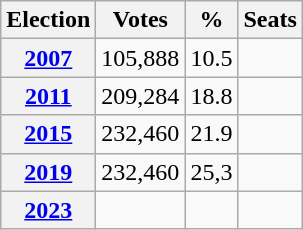<table class="wikitable">
<tr>
<th>Election</th>
<th>Votes</th>
<th>%</th>
<th>Seats</th>
</tr>
<tr>
<th><a href='#'>2007</a></th>
<td>105,888</td>
<td>10.5</td>
<td></td>
</tr>
<tr>
<th><a href='#'>2011</a></th>
<td>209,284</td>
<td>18.8</td>
<td></td>
</tr>
<tr>
<th><a href='#'>2015</a></th>
<td>232,460</td>
<td>21.9</td>
<td></td>
</tr>
<tr>
<th><a href='#'>2019</a></th>
<td>232,460</td>
<td>25,3</td>
<td></td>
</tr>
<tr>
<th><a href='#'>2023</a></th>
<td></td>
<td></td>
<td></td>
</tr>
</table>
